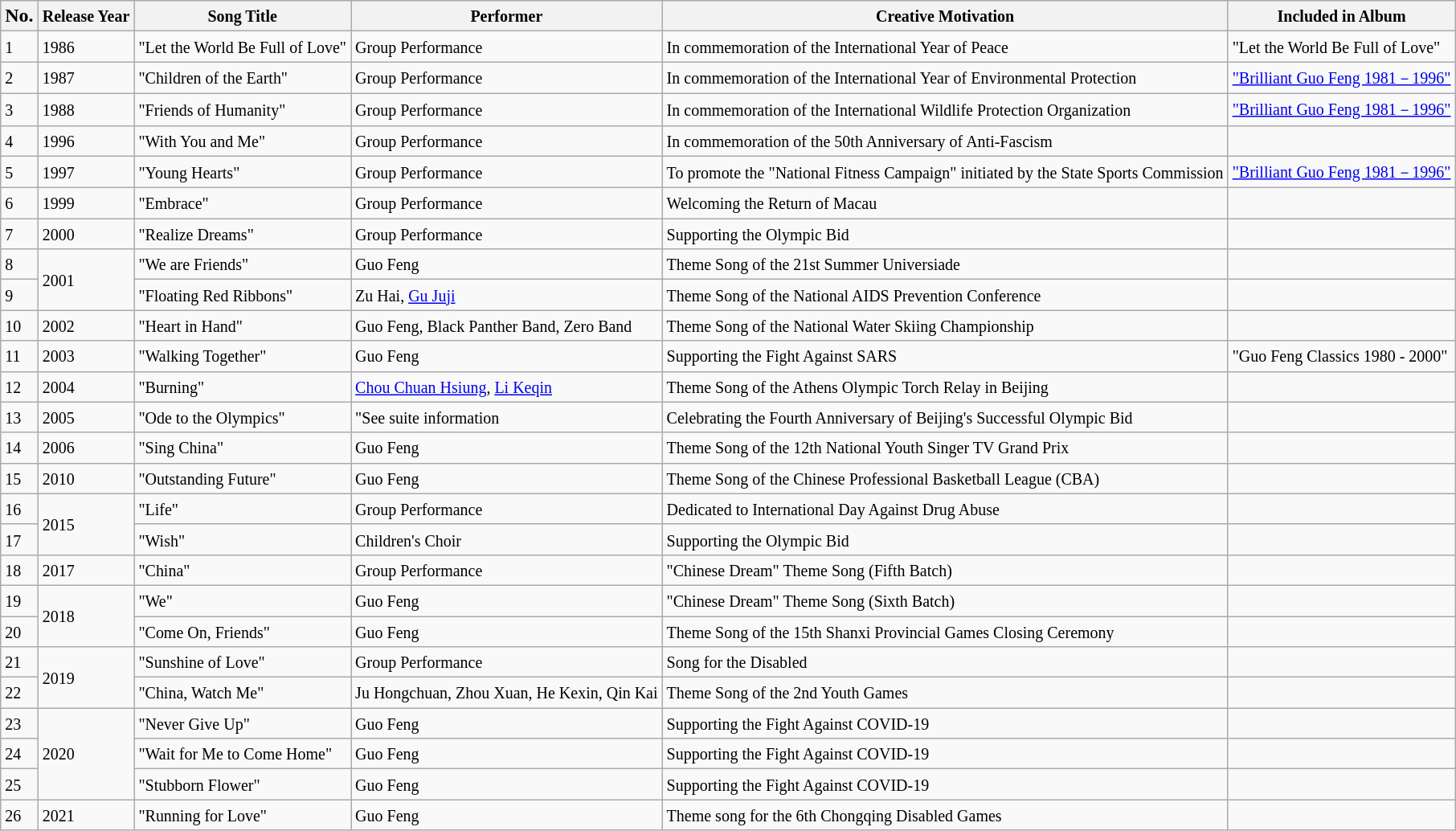<table class="wikitable sortable">
<tr>
<th>No.</th>
<th><small>Release Year</small></th>
<th><small>Song Title</small></th>
<th><small>Performer</small></th>
<th><small>Creative Motivation</small></th>
<th><small>Included in Album</small></th>
</tr>
<tr>
<td><small>1</small></td>
<td><small>1986</small></td>
<td><small>"Let the World Be Full of Love"</small></td>
<td><small>Group Performance</small></td>
<td><small>In commemoration of the International Year of Peace</small></td>
<td><small>"Let the World Be Full of Love"</small></td>
</tr>
<tr>
<td><small>2</small></td>
<td><small>1987</small></td>
<td><small>"Children of the Earth"</small></td>
<td><small>Group Performance</small></td>
<td><small>In commemoration of the International Year of Environmental Protection</small></td>
<td><a href='#'><small>"Brilliant Guo Feng 1981－1996"</small></a></td>
</tr>
<tr>
<td><small>3</small></td>
<td><small>1988</small></td>
<td><small>"Friends of Humanity"</small></td>
<td><small>Group Performance</small></td>
<td><small>In commemoration of the International Wildlife Protection Organization</small></td>
<td><a href='#'><small>"Brilliant Guo Feng 1981－1996"</small></a></td>
</tr>
<tr>
<td><small>4</small></td>
<td><small>1996</small></td>
<td><small>"With You and Me"</small></td>
<td><small>Group Performance</small></td>
<td><small>In commemoration of the 50th Anniversary of Anti-Fascism</small></td>
<td></td>
</tr>
<tr>
<td><small>5</small></td>
<td><small>1997</small></td>
<td><small>"Young Hearts"</small></td>
<td><small>Group Performance</small></td>
<td><small>To promote the "National Fitness Campaign" initiated by the State Sports Commission</small></td>
<td><a href='#'><small>"Brilliant Guo Feng 1981－1996"</small></a></td>
</tr>
<tr>
<td><small>6</small></td>
<td><small>1999</small></td>
<td><small>"Embrace"</small></td>
<td><small>Group Performance</small></td>
<td><small>Welcoming the Return of Macau</small></td>
<td></td>
</tr>
<tr>
<td><small>7</small></td>
<td><small>2000</small></td>
<td><small>"Realize Dreams"</small></td>
<td><small>Group Performance</small></td>
<td><small>Supporting the Olympic Bid</small></td>
<td></td>
</tr>
<tr>
<td><small>8</small></td>
<td rowspan="2"><small>2001</small></td>
<td><small>"We are Friends"</small></td>
<td><small>Guo Feng</small></td>
<td><small>Theme Song of the 21st Summer Universiade</small></td>
<td></td>
</tr>
<tr>
<td><small>9</small></td>
<td><small>"Floating Red Ribbons"</small></td>
<td><small>Zu Hai, <a href='#'>Gu Juji</a></small></td>
<td><small>Theme Song of the National AIDS Prevention Conference</small></td>
<td></td>
</tr>
<tr>
<td><small>10</small></td>
<td><small>2002</small></td>
<td><small>"Heart in Hand"</small></td>
<td><small>Guo Feng, Black Panther Band, Zero Band</small></td>
<td><small>Theme Song of the National Water Skiing Championship</small></td>
<td></td>
</tr>
<tr>
<td><small>11</small></td>
<td><small>2003</small></td>
<td><small>"Walking Together"</small></td>
<td><small>Guo Feng</small></td>
<td><small>Supporting the Fight Against SARS</small></td>
<td><small>"Guo Feng Classics 1980 - 2000"</small></td>
</tr>
<tr>
<td><small>12</small></td>
<td><small>2004</small></td>
<td><small>"Burning"</small></td>
<td><small><a href='#'>Chou Chuan Hsiung</a>, <a href='#'>Li Keqin</a></small></td>
<td><small>Theme Song of the Athens Olympic Torch Relay in Beijing</small></td>
<td></td>
</tr>
<tr>
<td><small>13</small></td>
<td><small>2005</small></td>
<td><small>"Ode to the Olympics"</small></td>
<td><small>"See suite information</small></td>
<td><small>Celebrating the Fourth Anniversary of Beijing's Successful Olympic Bid</small></td>
<td></td>
</tr>
<tr>
<td><small>14</small></td>
<td><small>2006</small></td>
<td><small>"Sing China"</small></td>
<td><small>Guo Feng</small></td>
<td><small>Theme Song of the 12th National Youth Singer TV Grand Prix</small></td>
<td></td>
</tr>
<tr>
<td><small>15</small></td>
<td><small>2010</small></td>
<td><small>"Outstanding Future"</small></td>
<td><small>Guo Feng</small></td>
<td><small>Theme Song of the Chinese Professional Basketball League (CBA)</small></td>
<td></td>
</tr>
<tr>
<td><small>16</small></td>
<td rowspan="2"><small>2015</small></td>
<td><small>"Life"</small></td>
<td><small>Group Performance</small></td>
<td><small>Dedicated to International Day Against Drug Abuse</small></td>
<td></td>
</tr>
<tr>
<td><small>17</small></td>
<td><small>"Wish"</small></td>
<td><small>Children's Choir</small></td>
<td><small>Supporting the Olympic Bid</small></td>
<td></td>
</tr>
<tr>
<td><small>18</small></td>
<td><small>2017</small></td>
<td><small>"China"</small></td>
<td><small>Group Performance</small></td>
<td><small>"Chinese Dream" Theme Song (Fifth Batch)</small></td>
<td></td>
</tr>
<tr>
<td><small>19</small></td>
<td rowspan="2"><small>2018</small></td>
<td><small>"We"</small></td>
<td><small>Guo Feng</small></td>
<td><small>"Chinese Dream" Theme Song (Sixth Batch)</small></td>
<td></td>
</tr>
<tr>
<td><small>20</small></td>
<td><small>"Come On, Friends"</small></td>
<td><small>Guo Feng</small></td>
<td><small>Theme Song of the 15th Shanxi Provincial Games Closing Ceremony</small></td>
<td></td>
</tr>
<tr>
<td><small>21</small></td>
<td rowspan="2"><small>2019</small></td>
<td><small>"Sunshine of Love"</small></td>
<td><small>Group Performance</small></td>
<td><small>Song for the Disabled</small></td>
<td></td>
</tr>
<tr>
<td><small>22</small></td>
<td><small>"China, Watch Me"</small></td>
<td><small>Ju Hongchuan, Zhou Xuan, He Kexin, Qin Kai</small></td>
<td><small>Theme Song of the 2nd Youth Games</small></td>
<td></td>
</tr>
<tr>
<td><small>23</small></td>
<td rowspan="3"><small>2020</small></td>
<td><small>"Never Give Up"</small></td>
<td><small>Guo Feng</small></td>
<td><small>Supporting the Fight Against COVID-19</small></td>
<td></td>
</tr>
<tr>
<td><small>24</small></td>
<td><small>"Wait for Me to Come Home"</small></td>
<td><small>Guo Feng</small></td>
<td><small>Supporting the Fight Against COVID-19</small></td>
<td></td>
</tr>
<tr>
<td><small>25</small></td>
<td><small>"Stubborn Flower"</small></td>
<td><small>Guo Feng</small></td>
<td><small>Supporting the Fight Against COVID-19</small></td>
<td></td>
</tr>
<tr>
<td><small>26</small></td>
<td><small>2021</small></td>
<td><small>"Running for Love"</small></td>
<td><small>Guo Feng</small></td>
<td><small>Theme song for the 6th Chongqing Disabled Games</small></td>
<td></td>
</tr>
</table>
